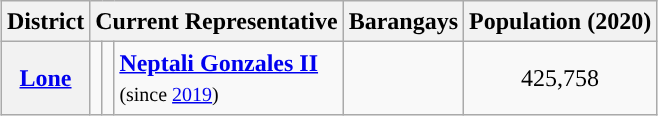<table class="wikitable sortable" style="margin: 1em auto; font-size:100%; line-height:20px; text-align:center">
<tr>
<th>District</th>
<th colspan="3">Current Representative</th>
<th>Barangays</th>
<th>Population (2020)</th>
</tr>
<tr>
<th><a href='#'>Lone</a></th>
<td style="background:"></td>
<td></td>
<td style="text-align:left;"><strong><a href='#'>Neptali Gonzales II</a></strong><br><small>(since <a href='#'>2019</a>)</small></td>
<td></td>
<td>425,758</td>
</tr>
</table>
